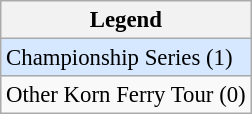<table class="wikitable" style="font-size:95%;">
<tr>
<th>Legend</th>
</tr>
<tr style="background:#D6E8FF;">
<td>Championship Series (1)</td>
</tr>
<tr>
<td>Other Korn Ferry Tour (0)</td>
</tr>
</table>
